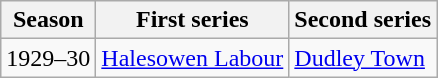<table class="wikitable" style="text-align: left">
<tr>
<th>Season</th>
<th>First series</th>
<th>Second series</th>
</tr>
<tr>
<td>1929–30</td>
<td><a href='#'>Halesowen Labour</a></td>
<td><a href='#'>Dudley Town</a></td>
</tr>
</table>
